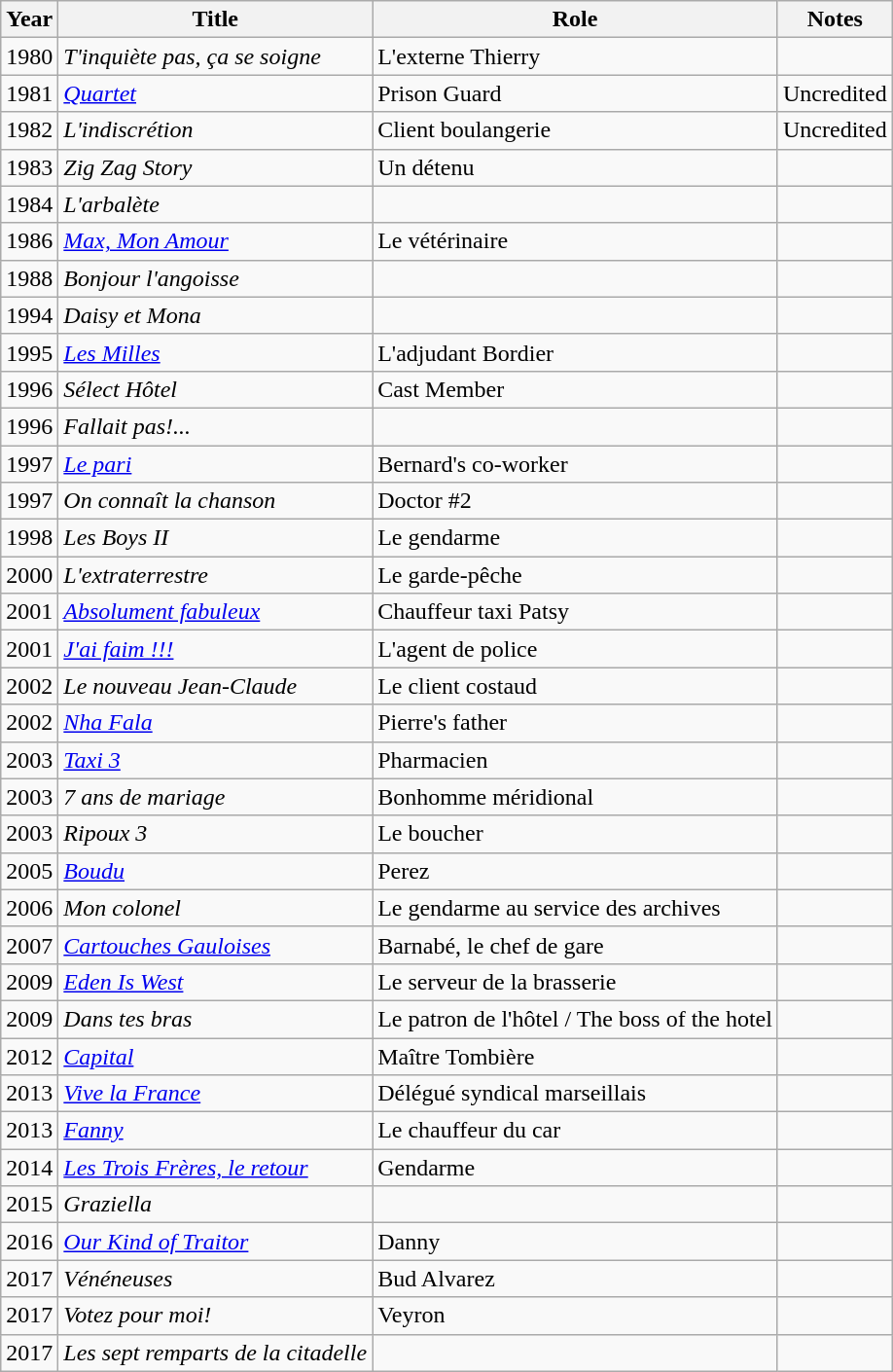<table class="wikitable sortable">
<tr>
<th>Year</th>
<th>Title</th>
<th>Role</th>
<th class="unsortable">Notes</th>
</tr>
<tr>
<td>1980</td>
<td><em>T'inquiète pas, ça se soigne</em></td>
<td>L'externe Thierry</td>
<td></td>
</tr>
<tr>
<td>1981</td>
<td><em><a href='#'>Quartet</a></em></td>
<td>Prison Guard</td>
<td>Uncredited</td>
</tr>
<tr>
<td>1982</td>
<td><em>L'indiscrétion</em></td>
<td>Client boulangerie</td>
<td>Uncredited</td>
</tr>
<tr>
<td>1983</td>
<td><em>Zig Zag Story</em></td>
<td>Un détenu</td>
<td></td>
</tr>
<tr>
<td>1984</td>
<td><em>L'arbalète</em></td>
<td></td>
<td></td>
</tr>
<tr>
<td>1986</td>
<td><em><a href='#'>Max, Mon Amour</a></em></td>
<td>Le vétérinaire</td>
<td></td>
</tr>
<tr>
<td>1988</td>
<td><em>Bonjour l'angoisse</em></td>
<td></td>
<td></td>
</tr>
<tr>
<td>1994</td>
<td><em>Daisy et Mona</em></td>
<td></td>
<td></td>
</tr>
<tr>
<td>1995</td>
<td><em><a href='#'>Les Milles</a></em></td>
<td>L'adjudant Bordier</td>
<td></td>
</tr>
<tr>
<td>1996</td>
<td><em>Sélect Hôtel</em></td>
<td>Cast Member</td>
<td></td>
</tr>
<tr>
<td>1996</td>
<td><em>Fallait pas!...</em></td>
<td></td>
<td></td>
</tr>
<tr>
<td>1997</td>
<td><em><a href='#'>Le pari</a></em></td>
<td>Bernard's co-worker</td>
<td></td>
</tr>
<tr>
<td>1997</td>
<td><em>On connaît la chanson</em></td>
<td>Doctor #2</td>
<td></td>
</tr>
<tr>
<td>1998</td>
<td><em>Les Boys II</em></td>
<td>Le gendarme</td>
<td></td>
</tr>
<tr>
<td>2000</td>
<td><em>L'extraterrestre</em></td>
<td>Le garde-pêche</td>
<td></td>
</tr>
<tr>
<td>2001</td>
<td><em><a href='#'>Absolument fabuleux</a></em></td>
<td>Chauffeur taxi Patsy</td>
<td></td>
</tr>
<tr>
<td>2001</td>
<td><em><a href='#'>J'ai faim !!!</a></em></td>
<td>L'agent de police</td>
<td></td>
</tr>
<tr>
<td>2002</td>
<td><em>Le nouveau Jean-Claude</em></td>
<td>Le client costaud</td>
<td></td>
</tr>
<tr>
<td>2002</td>
<td><em><a href='#'>Nha Fala</a></em></td>
<td>Pierre's father</td>
<td></td>
</tr>
<tr>
<td>2003</td>
<td><em><a href='#'>Taxi 3</a></em></td>
<td>Pharmacien</td>
<td></td>
</tr>
<tr>
<td>2003</td>
<td><em>7 ans de mariage</em></td>
<td>Bonhomme méridional</td>
<td></td>
</tr>
<tr>
<td>2003</td>
<td><em>Ripoux 3</em></td>
<td>Le boucher</td>
<td></td>
</tr>
<tr>
<td>2005</td>
<td><em><a href='#'>Boudu</a></em></td>
<td>Perez</td>
<td></td>
</tr>
<tr>
<td>2006</td>
<td><em>Mon colonel</em></td>
<td>Le gendarme au service des archives</td>
<td></td>
</tr>
<tr>
<td>2007</td>
<td><em><a href='#'>Cartouches Gauloises</a></em></td>
<td>Barnabé, le chef de gare</td>
<td></td>
</tr>
<tr>
<td>2009</td>
<td><em><a href='#'>Eden Is West</a></em></td>
<td>Le serveur de la brasserie</td>
<td></td>
</tr>
<tr>
<td>2009</td>
<td><em>Dans tes bras</em></td>
<td>Le patron de l'hôtel / The boss of the hotel</td>
<td></td>
</tr>
<tr>
<td>2012</td>
<td><em><a href='#'>Capital</a></em></td>
<td>Maître Tombière</td>
<td></td>
</tr>
<tr>
<td>2013</td>
<td><em><a href='#'>Vive la France</a></em></td>
<td>Délégué syndical marseillais</td>
<td></td>
</tr>
<tr>
<td>2013</td>
<td><em><a href='#'>Fanny</a></em></td>
<td>Le chauffeur du car</td>
<td></td>
</tr>
<tr>
<td>2014</td>
<td><em><a href='#'>Les Trois Frères, le retour</a></em></td>
<td>Gendarme</td>
<td></td>
</tr>
<tr>
<td>2015</td>
<td><em>Graziella</em></td>
<td></td>
<td></td>
</tr>
<tr>
<td>2016</td>
<td><em><a href='#'>Our Kind of Traitor</a></em></td>
<td>Danny</td>
<td></td>
</tr>
<tr>
<td>2017</td>
<td><em>Vénéneuses</em></td>
<td>Bud Alvarez</td>
<td></td>
</tr>
<tr>
<td>2017</td>
<td><em>Votez pour moi!</em></td>
<td>Veyron</td>
<td></td>
</tr>
<tr>
<td>2017</td>
<td><em>Les sept remparts de la citadelle</em></td>
<td></td>
<td></td>
</tr>
</table>
